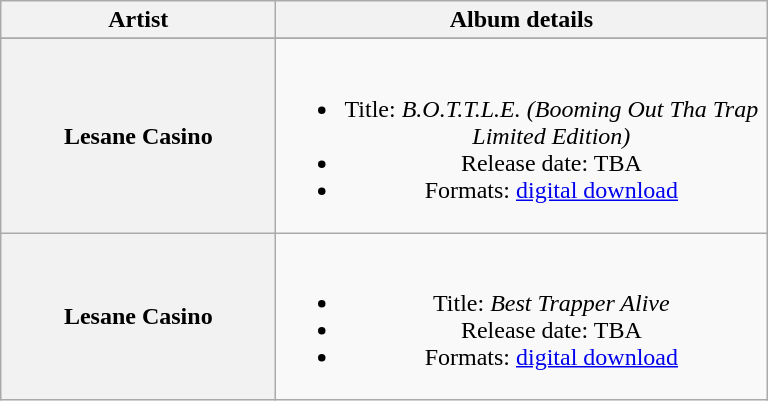<table class="wikitable plainrowheaders" style="text-align:center;">
<tr>
<th scope="col" style="width:11em;">Artist</th>
<th scope="col" style="width:20em;">Album details</th>
</tr>
<tr>
</tr>
<tr>
<th scope="row">Lesane Casino</th>
<td><br><ul><li>Title: <em>B.O.T.T.L.E. (Booming Out Tha Trap Limited Edition)</em></li><li>Release date: TBA</li><li>Formats: <a href='#'>digital download</a></li></ul></td>
</tr>
<tr>
<th scope="row">Lesane Casino</th>
<td><br><ul><li>Title: <em>Best Trapper Alive</em></li><li>Release date: TBA</li><li>Formats: <a href='#'>digital download</a></li></ul></td>
</tr>
</table>
